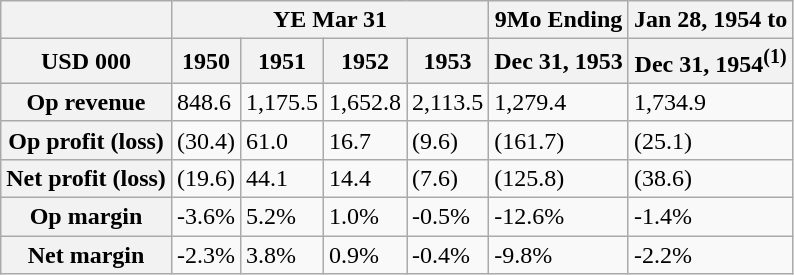<table class="wikitable defaultright">
<tr>
<th></th>
<th colspan="4">YE Mar 31</th>
<th colspan="1">9Mo Ending</th>
<th colspan="1">Jan 28, 1954 to</th>
</tr>
<tr>
<th>USD 000</th>
<th>1950</th>
<th>1951</th>
<th>1952</th>
<th>1953</th>
<th>Dec 31, 1953</th>
<th>Dec 31, 1954<sup>(1)</sup></th>
</tr>
<tr style="vertical-align: top;">
<th>Op revenue</th>
<td>848.6</td>
<td>1,175.5</td>
<td>1,652.8</td>
<td>2,113.5</td>
<td>1,279.4</td>
<td>1,734.9</td>
</tr>
<tr style="vertical-align: top;">
<th>Op profit (loss)</th>
<td>(30.4)</td>
<td>61.0</td>
<td>16.7</td>
<td>(9.6)</td>
<td>(161.7)</td>
<td>(25.1)</td>
</tr>
<tr style="vertical-align: top;">
<th>Net profit (loss)</th>
<td>(19.6)</td>
<td>44.1</td>
<td>14.4</td>
<td>(7.6)</td>
<td>(125.8)</td>
<td>(38.6)</td>
</tr>
<tr style="vertical-align: top;">
<th>Op margin</th>
<td>-3.6%</td>
<td>5.2%</td>
<td>1.0%</td>
<td>-0.5%</td>
<td>-12.6%</td>
<td>-1.4%</td>
</tr>
<tr style="vertical-align: top;">
<th>Net margin</th>
<td>-2.3%</td>
<td>3.8%</td>
<td>0.9%</td>
<td>-0.4%</td>
<td>-9.8%</td>
<td>-2.2%</td>
</tr>
</table>
